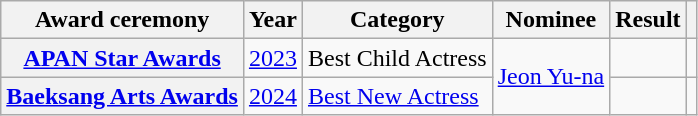<table class="wikitable plainrowheaders sortable">
<tr>
<th scope="col">Award ceremony</th>
<th scope="col">Year</th>
<th scope="col">Category</th>
<th scope="col">Nominee</th>
<th scope="col">Result</th>
<th scope="col" class="unsortable"></th>
</tr>
<tr>
<th scope="row"><a href='#'>APAN Star Awards</a></th>
<td style="text-align:center"><a href='#'>2023</a></td>
<td>Best Child Actress</td>
<td rowspan="2"><a href='#'>Jeon Yu-na</a></td>
<td></td>
<td style="text-align:center"></td>
</tr>
<tr>
<th scope="row"><a href='#'>Baeksang Arts Awards</a></th>
<td style="text-align:center"><a href='#'>2024</a></td>
<td><a href='#'>Best New Actress</a></td>
<td></td>
<td style="text-align:center"></td>
</tr>
</table>
